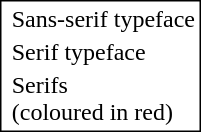<table style="float: right; margin: 0 1em 1em; border: solid 1px black;">
<tr>
<td></td>
<td>Sans-serif typeface</td>
</tr>
<tr>
<td></td>
<td>Serif typeface</td>
</tr>
<tr>
<td></td>
<td>Serifs<br>(coloured in red)</td>
</tr>
</table>
